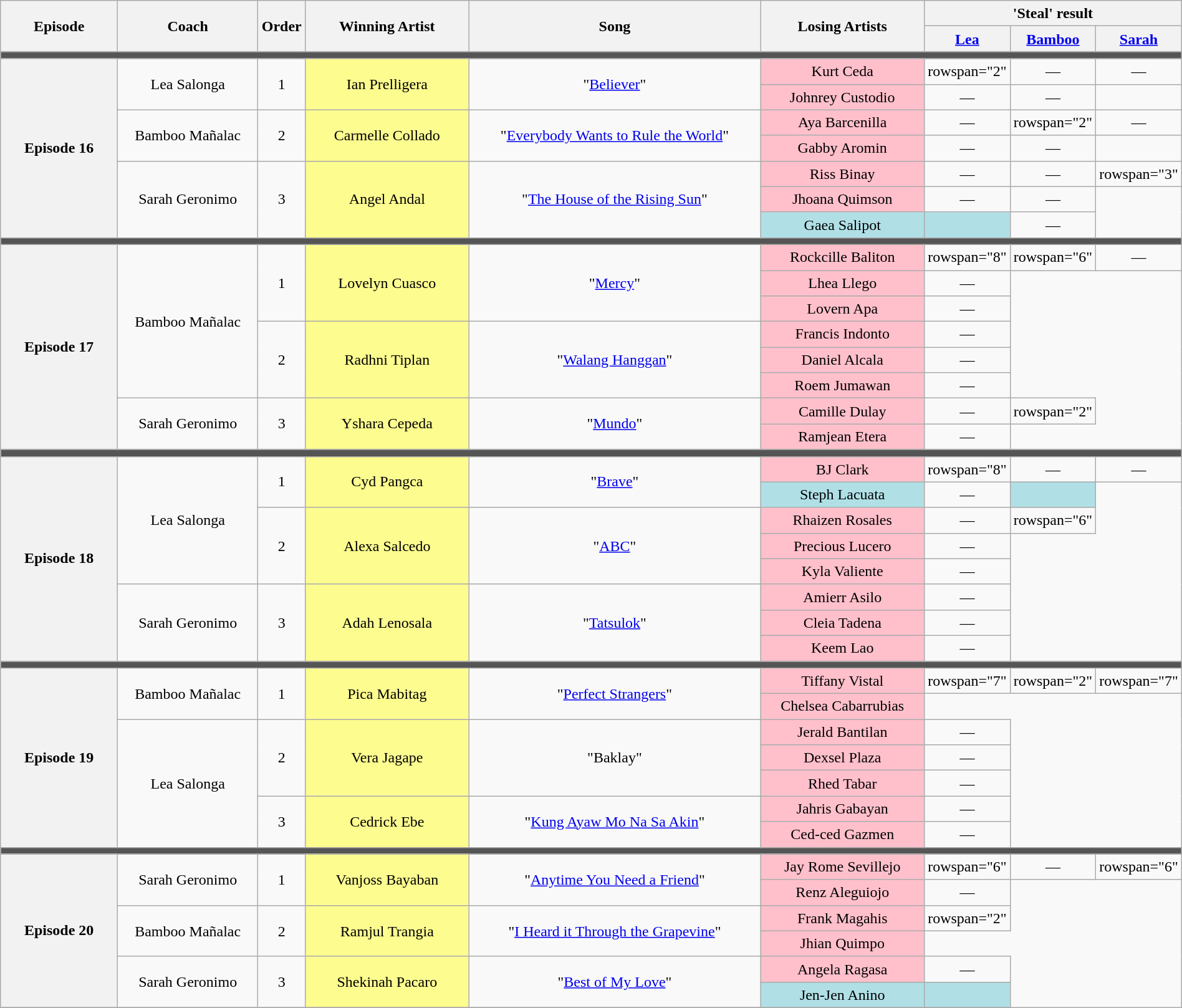<table class="wikitable" style="text-align: center; line-height:20px;width:100%;">
<tr>
<th rowspan="2" style="width:10%;">Episode</th>
<th rowspan="2" style="width:12%;">Coach</th>
<th rowspan="2" style="width:04%;">Order</th>
<th rowspan="2" style="width:14%;">Winning Artist</th>
<th rowspan="2" style="width:25%;">Song</th>
<th rowspan="2" style="width:14%;">Losing Artists</th>
<th colspan="3" style="width:21%;">'Steal' result</th>
</tr>
<tr>
<th style="width:07%;"><a href='#'>Lea</a></th>
<th style="width:07%;"><a href='#'>Bamboo</a></th>
<th style="width:07%;"><a href='#'>Sarah</a></th>
</tr>
<tr>
<td colspan="9" style="background:#555;"></td>
</tr>
<tr>
<th rowspan="7">Episode 16 <small></small></th>
<td rowspan="2">Lea Salonga</td>
<td rowspan="2">1</td>
<td rowspan="2" style="background:#fdfc8f";>Ian Prelligera</td>
<td rowspan="2">"<a href='#'>Believer</a>"</td>
<td style="background:pink";>Kurt Ceda</td>
<td>rowspan="2" </td>
<td>—</td>
<td>—</td>
</tr>
<tr>
<td style="background:pink";>Johnrey Custodio</td>
<td>—</td>
<td>—</td>
</tr>
<tr>
<td rowspan="2">Bamboo Mañalac</td>
<td rowspan="2">2</td>
<td rowspan="2" style="background:#fdfc8f";>Carmelle Collado</td>
<td rowspan="2">"<a href='#'>Everybody Wants to Rule the World</a>"</td>
<td style="background:pink";>Aya Barcenilla</td>
<td>—</td>
<td>rowspan="2" </td>
<td>—</td>
</tr>
<tr>
<td style="background:pink";>Gabby Aromin</td>
<td>—</td>
<td>—</td>
</tr>
<tr>
<td rowspan="3">Sarah Geronimo</td>
<td rowspan="3">3</td>
<td rowspan="3" style="background:#fdfc8f" ;>Angel Andal</td>
<td rowspan="3">"<a href='#'>The House of the Rising Sun</a>"</td>
<td style="background:pink";>Riss Binay</td>
<td>—</td>
<td>—</td>
<td>rowspan="3" </td>
</tr>
<tr>
<td style="background:pink" ;>Jhoana Quimson</td>
<td>—</td>
<td>—</td>
</tr>
<tr>
<td style="background:#b0e0e6" ;>Gaea Salipot</td>
<td style="background:#b0e0e6" ;><strong></strong></td>
<td>—</td>
</tr>
<tr>
<td colspan="9" style="background:#555;"></td>
</tr>
<tr>
<th rowspan="8">Episode 17 <small></small></th>
<td rowspan="6">Bamboo Mañalac</td>
<td rowspan="3">1</td>
<td rowspan="3" style="background:#fdfc8f" ;>Lovelyn Cuasco</td>
<td rowspan="3">"<a href='#'>Mercy</a>"</td>
<td style="background:pink";>Rockcille Baliton</td>
<td>rowspan="8" </td>
<td>rowspan="6" </td>
<td>—</td>
</tr>
<tr>
<td style="background:pink";>Lhea Llego</td>
<td>—</td>
</tr>
<tr>
<td style="background:pink";>Lovern Apa</td>
<td>—</td>
</tr>
<tr>
<td rowspan="3">2</td>
<td rowspan="3" style="background:#fdfc8f" ;>Radhni Tiplan</td>
<td rowspan="3">"<a href='#'>Walang Hanggan</a>"</td>
<td style="background:pink" ;>Francis Indonto</td>
<td>—</td>
</tr>
<tr>
<td style="background:pink";>Daniel Alcala</td>
<td>—</td>
</tr>
<tr>
<td style="background:pink" ;>Roem Jumawan</td>
<td>—</td>
</tr>
<tr>
<td rowspan="2">Sarah Geronimo</td>
<td rowspan="2">3</td>
<td rowspan="2" style="background:#fdfc8f" ;>Yshara Cepeda</td>
<td rowspan="2">"<a href='#'>Mundo</a>"</td>
<td style="background:pink" ;>Camille Dulay</td>
<td>—</td>
<td>rowspan="2" </td>
</tr>
<tr>
<td style="background:pink" ;>Ramjean Etera</td>
<td>—</td>
</tr>
<tr>
<td colspan="9" style="background:#555;"></td>
</tr>
<tr>
<th rowspan="8">Episode 18 <small></small></th>
<td rowspan="5">Lea Salonga</td>
<td rowspan="2">1</td>
<td rowspan="2" style="background:#fdfc8f";>Cyd Pangca</td>
<td rowspan="2">"<a href='#'>Brave</a>"</td>
<td style="background:pink";>BJ Clark</td>
<td>rowspan="8" </td>
<td>—</td>
<td>—</td>
</tr>
<tr>
<td style="background:#b0e0e6" ;>Steph Lacuata</td>
<td>—</td>
<td style="background:#b0e0e6" ;><strong></strong></td>
</tr>
<tr>
<td rowspan="3">2</td>
<td rowspan="3" style="background:#fdfc8f" ;>Alexa Salcedo</td>
<td rowspan="3">"<a href='#'>ABC</a>"</td>
<td style="background:pink" ;>Rhaizen Rosales</td>
<td>—</td>
<td>rowspan="6" </td>
</tr>
<tr>
<td style="background:pink" ;>Precious Lucero</td>
<td>—</td>
</tr>
<tr>
<td style="background:pink" ;>Kyla Valiente</td>
<td>—</td>
</tr>
<tr>
<td rowspan="3">Sarah Geronimo</td>
<td rowspan="3">3</td>
<td rowspan="3" style="background:#fdfc8f" ;>Adah Lenosala</td>
<td rowspan="3">"<a href='#'>Tatsulok</a>"</td>
<td style="background:pink" ;>Amierr Asilo</td>
<td>—</td>
</tr>
<tr>
<td style="background:pink" ;>Cleia Tadena</td>
<td>—</td>
</tr>
<tr>
<td style="background:pink" ;>Keem Lao</td>
<td>—</td>
</tr>
<tr>
<td colspan="9" style="background:#555;"></td>
</tr>
<tr>
<th rowspan="7">Episode 19 <small></small></th>
<td rowspan="2">Bamboo Mañalac</td>
<td rowspan="2">1</td>
<td rowspan="2" style="background:#fdfc8f";>Pica Mabitag</td>
<td rowspan="2">"<a href='#'>Perfect Strangers</a>"</td>
<td style="background:pink";>Tiffany Vistal</td>
<td>rowspan="7" </td>
<td>rowspan="2" </td>
<td>rowspan="7" </td>
</tr>
<tr>
<td style="background:pink";>Chelsea Cabarrubias</td>
</tr>
<tr>
<td rowspan="5">Lea Salonga</td>
<td rowspan="3">2</td>
<td rowspan="3" style="background:#fdfc8f" ;>Vera Jagape</td>
<td rowspan="3">"Baklay"</td>
<td style="background:pink";>Jerald Bantilan</td>
<td>—</td>
</tr>
<tr>
<td style="background:pink";>Dexsel Plaza</td>
<td>—</td>
</tr>
<tr>
<td style="background:pink" ;>Rhed Tabar</td>
<td>—</td>
</tr>
<tr>
<td rowspan="2">3</td>
<td rowspan="2" style="background:#fdfc8f" ;>Cedrick Ebe</td>
<td rowspan="2">"<a href='#'>Kung Ayaw Mo Na Sa Akin</a>"</td>
<td style="background:pink" ;>Jahris Gabayan</td>
<td>—</td>
</tr>
<tr>
<td style="background:pink" ;>Ced-ced Gazmen</td>
<td>—</td>
</tr>
<tr>
<td colspan="9" style="background:#555;"></td>
</tr>
<tr>
<th rowspan="6">Episode 20 <small></small></th>
<td rowspan="2">Sarah Geronimo</td>
<td rowspan="2">1</td>
<td rowspan="2" style="background:#fdfc8f";>Vanjoss Bayaban</td>
<td rowspan="2">"<a href='#'>Anytime You Need a Friend</a>"</td>
<td style="background:pink";>Jay Rome Sevillejo</td>
<td>rowspan="6" </td>
<td>—</td>
<td>rowspan="6" </td>
</tr>
<tr>
<td style="background:pink";>Renz Aleguiojo</td>
<td>—</td>
</tr>
<tr>
<td rowspan="2">Bamboo Mañalac</td>
<td rowspan="2">2</td>
<td rowspan="2" style="background:#fdfc8f";>Ramjul Trangia</td>
<td rowspan="2">"<a href='#'>I Heard it Through the Grapevine</a>"</td>
<td style="background:pink";>Frank Magahis</td>
<td>rowspan="2" </td>
</tr>
<tr>
<td style="background:pink";>Jhian Quimpo</td>
</tr>
<tr>
<td rowspan="2">Sarah Geronimo</td>
<td rowspan="2">3</td>
<td rowspan="2" style="background:#fdfc8f";>Shekinah Pacaro</td>
<td rowspan="2">"<a href='#'>Best of My Love</a>"</td>
<td style="background:pink";>Angela Ragasa</td>
<td>—</td>
</tr>
<tr>
<td style="background:#b0e0e6" ;>Jen-Jen Anino</td>
<td style="background:#b0e0e6" ;><strong></strong></td>
</tr>
<tr>
</tr>
</table>
